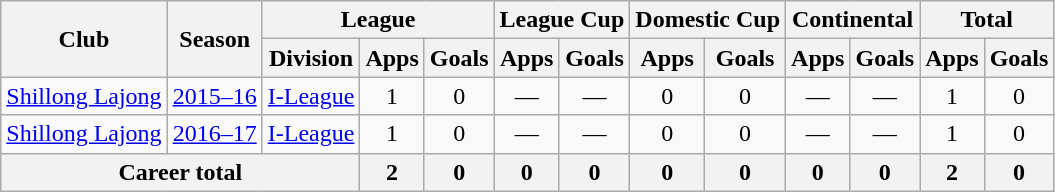<table class="wikitable" style="text-align: center;">
<tr>
<th rowspan="2">Club</th>
<th rowspan="2">Season</th>
<th colspan="3">League</th>
<th colspan="2">League Cup</th>
<th colspan="2">Domestic Cup</th>
<th colspan="2">Continental</th>
<th colspan="2">Total</th>
</tr>
<tr>
<th>Division</th>
<th>Apps</th>
<th>Goals</th>
<th>Apps</th>
<th>Goals</th>
<th>Apps</th>
<th>Goals</th>
<th>Apps</th>
<th>Goals</th>
<th>Apps</th>
<th>Goals</th>
</tr>
<tr>
<td rowspan="1"><a href='#'>Shillong Lajong</a></td>
<td><a href='#'>2015–16</a></td>
<td><a href='#'>I-League</a></td>
<td>1</td>
<td>0</td>
<td>—</td>
<td>—</td>
<td>0</td>
<td>0</td>
<td>—</td>
<td>—</td>
<td>1</td>
<td>0</td>
</tr>
<tr>
<td rowspan="1"><a href='#'>Shillong Lajong</a></td>
<td><a href='#'>2016–17</a></td>
<td><a href='#'>I-League</a></td>
<td>1</td>
<td>0</td>
<td>—</td>
<td>—</td>
<td>0</td>
<td>0</td>
<td>—</td>
<td>—</td>
<td>1</td>
<td>0</td>
</tr>
<tr>
<th colspan="3">Career total</th>
<th>2</th>
<th>0</th>
<th>0</th>
<th>0</th>
<th>0</th>
<th>0</th>
<th>0</th>
<th>0</th>
<th>2</th>
<th>0</th>
</tr>
</table>
